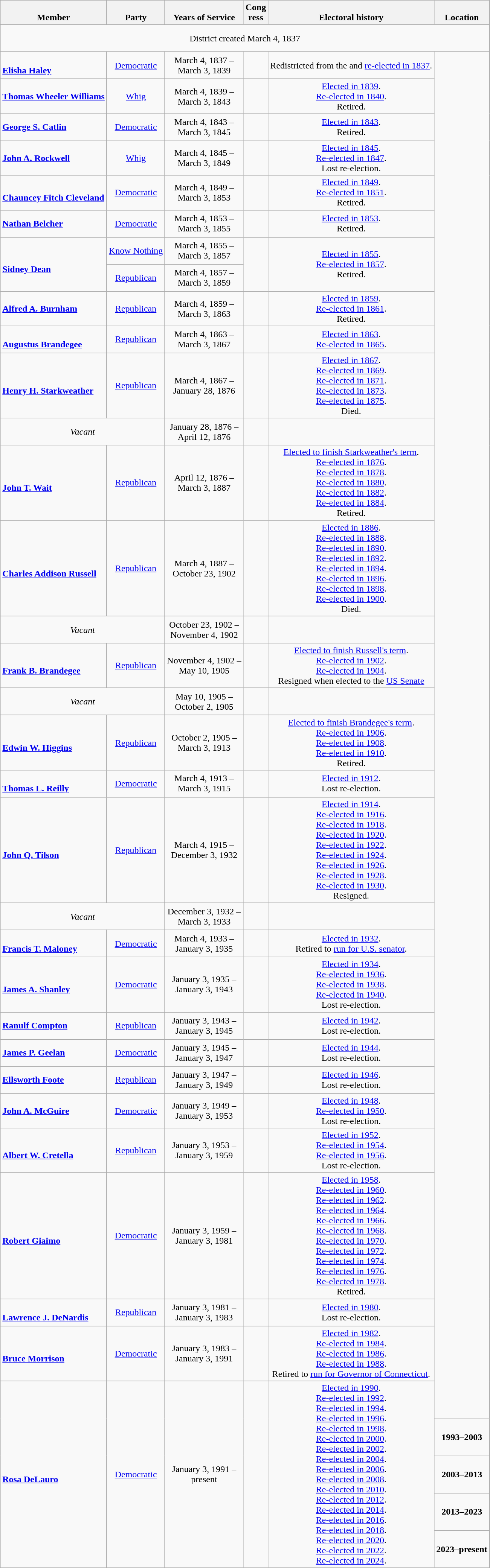<table class=wikitable style="text-align:center">
<tr valign=bottom>
<th>Member<br></th>
<th>Party</th>
<th>Years of Service</th>
<th>Cong<br>ress</th>
<th>Electoral history</th>
<th>Location</th>
</tr>
<tr style="height:3em">
<td colspan=6>District created March 4, 1837</td>
</tr>
<tr style="height:3em">
<td align=left><br><strong><a href='#'>Elisha Haley</a></strong><br></td>
<td><a href='#'>Democratic</a></td>
<td nowrap>March 4, 1837 –<br>March 3, 1839</td>
<td></td>
<td>Redistricted from the  and <a href='#'>re-elected in 1837</a>.<br></td>
<td rowspan=32></td>
</tr>
<tr style="height:3em">
<td align=left><strong><a href='#'>Thomas Wheeler Williams</a></strong><br></td>
<td><a href='#'>Whig</a></td>
<td nowrap>March 4, 1839 –<br>March 3, 1843</td>
<td></td>
<td><a href='#'>Elected in 1839</a>.<br><a href='#'>Re-elected in 1840</a>.<br>Retired.</td>
</tr>
<tr style="height:3em">
<td align=left><strong><a href='#'>George S. Catlin</a></strong><br></td>
<td><a href='#'>Democratic</a></td>
<td nowrap>March 4, 1843 –<br>March 3, 1845</td>
<td></td>
<td><a href='#'>Elected in 1843</a>.<br>Retired.</td>
</tr>
<tr style="height:3em">
<td align=left><strong><a href='#'>John A. Rockwell</a></strong><br></td>
<td><a href='#'>Whig</a></td>
<td nowrap>March 4, 1845 –<br>March 3, 1849</td>
<td></td>
<td><a href='#'>Elected in 1845</a>.<br><a href='#'>Re-elected in 1847</a>.<br>Lost re-election.</td>
</tr>
<tr style="height:3em">
<td align=left><br><strong><a href='#'>Chauncey Fitch Cleveland</a></strong><br></td>
<td><a href='#'>Democratic</a></td>
<td nowrap>March 4, 1849 –<br>March 3, 1853</td>
<td></td>
<td><a href='#'>Elected in 1849</a>.<br><a href='#'>Re-elected in 1851</a>.<br>Retired.</td>
</tr>
<tr style="height:3em">
<td align=left><strong><a href='#'>Nathan Belcher</a></strong><br></td>
<td><a href='#'>Democratic</a></td>
<td nowrap>March 4, 1853 –<br>March 3, 1855</td>
<td></td>
<td><a href='#'>Elected in 1853</a>.<br>Retired.</td>
</tr>
<tr style="height:3em">
<td align=left rowspan=2><br><strong><a href='#'>Sidney Dean</a></strong><br></td>
<td><a href='#'>Know Nothing</a></td>
<td nowrap>March 4, 1855 –<br>March 3, 1857</td>
<td rowspan=2></td>
<td rowspan=2><a href='#'>Elected in 1855</a>.<br><a href='#'>Re-elected in 1857</a>.<br>Retired.</td>
</tr>
<tr style="height:3em">
<td><a href='#'>Republican</a></td>
<td nowrap>March 4, 1857 –<br>March 3, 1859</td>
</tr>
<tr style="height:3em">
<td align=left><strong><a href='#'>Alfred A. Burnham</a></strong><br></td>
<td><a href='#'>Republican</a></td>
<td nowrap>March 4, 1859 –<br>March 3, 1863</td>
<td></td>
<td><a href='#'>Elected in 1859</a>.<br><a href='#'>Re-elected in 1861</a>.<br>Retired.</td>
</tr>
<tr style="height:3em">
<td align=left><br><strong><a href='#'>Augustus Brandegee</a></strong><br></td>
<td><a href='#'>Republican</a></td>
<td nowrap>March 4, 1863 –<br>March 3, 1867</td>
<td></td>
<td><a href='#'>Elected in 1863</a>.<br><a href='#'>Re-elected in 1865</a>.</td>
</tr>
<tr style="height:3em">
<td align=left><br><strong><a href='#'>Henry H. Starkweather</a></strong><br></td>
<td><a href='#'>Republican</a></td>
<td nowrap>March 4, 1867 –<br>January 28, 1876</td>
<td></td>
<td><a href='#'>Elected in 1867</a>.<br><a href='#'>Re-elected in 1869</a>.<br><a href='#'>Re-elected in 1871</a>.<br><a href='#'>Re-elected in 1873</a>.<br><a href='#'>Re-elected in 1875</a>.<br>Died.</td>
</tr>
<tr style="height:3em">
<td colspan=2><em>Vacant</em></td>
<td nowrap>January 28, 1876 –<br>April 12, 1876</td>
<td></td>
<td></td>
</tr>
<tr style="height:3em">
<td align=left><br><strong><a href='#'>John T. Wait</a></strong><br></td>
<td><a href='#'>Republican</a></td>
<td nowrap>April 12, 1876 –<br>March 3, 1887</td>
<td></td>
<td><a href='#'>Elected to finish Starkweather's term</a>.<br><a href='#'>Re-elected in 1876</a>.<br><a href='#'>Re-elected in 1878</a>.<br><a href='#'>Re-elected in 1880</a>.<br><a href='#'>Re-elected in 1882</a>.<br><a href='#'>Re-elected in 1884</a>.<br>Retired.</td>
</tr>
<tr style="height:3em">
<td align=left><br><strong><a href='#'>Charles Addison Russell</a></strong><br></td>
<td><a href='#'>Republican</a></td>
<td nowrap>March 4, 1887 –<br>October 23, 1902</td>
<td></td>
<td><a href='#'>Elected in 1886</a>.<br><a href='#'>Re-elected in 1888</a>.<br><a href='#'>Re-elected in 1890</a>.<br><a href='#'>Re-elected in 1892</a>.<br><a href='#'>Re-elected in 1894</a>.<br><a href='#'>Re-elected in 1896</a>.<br><a href='#'>Re-elected in 1898</a>.<br><a href='#'>Re-elected in 1900</a>.<br>Died.</td>
</tr>
<tr style="height:3em">
<td colspan=2><em>Vacant</em></td>
<td nowrap>October 23, 1902 –<br>November 4, 1902</td>
<td></td>
<td></td>
</tr>
<tr style="height:3em">
<td align=left><br><strong><a href='#'>Frank B. Brandegee</a></strong><br></td>
<td><a href='#'>Republican</a></td>
<td nowrap>November 4, 1902 –<br>May 10, 1905</td>
<td></td>
<td><a href='#'>Elected to finish Russell's term</a>.<br><a href='#'>Re-elected in 1902</a>.<br><a href='#'>Re-elected in 1904</a>.<br>Resigned when elected to the <a href='#'>US Senate</a></td>
</tr>
<tr style="height:3em">
<td colspan=2><em>Vacant</em></td>
<td nowrap>May 10, 1905 –<br>October 2, 1905</td>
<td></td>
<td></td>
</tr>
<tr style="height:3em">
<td align=left><br><strong><a href='#'>Edwin W. Higgins</a></strong><br></td>
<td><a href='#'>Republican</a></td>
<td nowrap>October 2, 1905 –<br>March 3, 1913</td>
<td></td>
<td><a href='#'>Elected to finish Brandegee's term</a>.<br><a href='#'>Re-elected in 1906</a>.<br><a href='#'>Re-elected in 1908</a>.<br><a href='#'>Re-elected in 1910</a>.<br>Retired.</td>
</tr>
<tr style="height:3em">
<td align=left><br><strong><a href='#'>Thomas L. Reilly</a></strong><br></td>
<td><a href='#'>Democratic</a></td>
<td nowrap>March 4, 1913 –<br>March 3, 1915</td>
<td></td>
<td><a href='#'>Elected in 1912</a>.<br>Lost re-election.</td>
</tr>
<tr style="height:3em">
<td align=left><br><strong><a href='#'>John Q. Tilson</a></strong><br></td>
<td><a href='#'>Republican</a></td>
<td nowrap>March 4, 1915 –<br>December 3, 1932</td>
<td></td>
<td><a href='#'>Elected in 1914</a>.<br><a href='#'>Re-elected in 1916</a>.<br><a href='#'>Re-elected in 1918</a>.<br><a href='#'>Re-elected in 1920</a>.<br><a href='#'>Re-elected in 1922</a>.<br><a href='#'>Re-elected in 1924</a>.<br><a href='#'>Re-elected in 1926</a>.<br><a href='#'>Re-elected in 1928</a>.<br><a href='#'>Re-elected in 1930</a>.<br>Resigned.</td>
</tr>
<tr style="height:3em">
<td colspan=2><em>Vacant</em></td>
<td nowrap>December 3, 1932 –<br>March 3, 1933</td>
<td></td>
<td></td>
</tr>
<tr style="height:3em">
<td align=left><br><strong><a href='#'>Francis T. Maloney</a></strong><br></td>
<td><a href='#'>Democratic</a></td>
<td nowrap>March 4, 1933 –<br>January 3, 1935</td>
<td></td>
<td><a href='#'>Elected in 1932</a>.<br>Retired to <a href='#'>run for U.S. senator</a>.</td>
</tr>
<tr style="height:3em">
<td align=left><br><strong><a href='#'>James A. Shanley</a></strong><br></td>
<td><a href='#'>Democratic</a></td>
<td nowrap>January 3, 1935 –<br>January 3, 1943</td>
<td></td>
<td><a href='#'>Elected in 1934</a>.<br><a href='#'>Re-elected in 1936</a>.<br><a href='#'>Re-elected in 1938</a>.<br><a href='#'>Re-elected in 1940</a>.<br>Lost re-election.</td>
</tr>
<tr style="height:3em">
<td align=left><strong><a href='#'>Ranulf Compton</a></strong><br></td>
<td><a href='#'>Republican</a></td>
<td nowrap>January 3, 1943 –<br>January 3, 1945</td>
<td></td>
<td><a href='#'>Elected in 1942</a>.<br>Lost re-election.</td>
</tr>
<tr style="height:3em">
<td align=left><strong><a href='#'>James P. Geelan</a></strong><br></td>
<td><a href='#'>Democratic</a></td>
<td nowrap>January 3, 1945 –<br>January 3, 1947</td>
<td></td>
<td><a href='#'>Elected in 1944</a>.<br>Lost re-election.</td>
</tr>
<tr style="height:3em">
<td align=left><strong><a href='#'>Ellsworth Foote</a></strong><br></td>
<td><a href='#'>Republican</a></td>
<td nowrap>January 3, 1947 –<br>January 3, 1949</td>
<td></td>
<td><a href='#'>Elected in 1946</a>.<br>Lost re-election.</td>
</tr>
<tr style="height:3em">
<td align=left><strong><a href='#'>John A. McGuire</a></strong><br></td>
<td><a href='#'>Democratic</a></td>
<td nowrap>January 3, 1949 –<br>January 3, 1953</td>
<td></td>
<td><a href='#'>Elected in 1948</a>.<br><a href='#'>Re-elected in 1950</a>.<br>Lost re-election.</td>
</tr>
<tr style="height:3em">
<td align=left><br><strong><a href='#'>Albert W. Cretella</a></strong><br></td>
<td><a href='#'>Republican</a></td>
<td nowrap>January 3, 1953 –<br>January 3, 1959</td>
<td></td>
<td><a href='#'>Elected in 1952</a>.<br><a href='#'>Re-elected in 1954</a>.<br><a href='#'>Re-elected in 1956</a>.<br>Lost re-election.</td>
</tr>
<tr style="height:3em">
<td align=left><br><strong><a href='#'>Robert Giaimo</a></strong><br></td>
<td><a href='#'>Democratic</a></td>
<td nowrap>January 3, 1959 –<br>January 3, 1981</td>
<td></td>
<td><a href='#'>Elected in 1958</a>.<br><a href='#'>Re-elected in 1960</a>.<br><a href='#'>Re-elected in 1962</a>.<br><a href='#'>Re-elected in 1964</a>.<br><a href='#'>Re-elected in 1966</a>.<br><a href='#'>Re-elected in 1968</a>.<br><a href='#'>Re-elected in 1970</a>.<br><a href='#'>Re-elected in 1972</a>.<br><a href='#'>Re-elected in 1974</a>.<br><a href='#'>Re-elected in 1976</a>.<br><a href='#'>Re-elected in 1978</a>.<br>Retired.</td>
</tr>
<tr style="height:3em">
<td align=left><br><strong><a href='#'>Lawrence J. DeNardis</a></strong><br></td>
<td><a href='#'>Republican</a></td>
<td nowrap>January 3, 1981 –<br>January 3, 1983</td>
<td></td>
<td><a href='#'>Elected in 1980</a>.<br>Lost re-election.</td>
</tr>
<tr style="height:3em">
<td align=left><br><strong><a href='#'>Bruce Morrison</a></strong><br></td>
<td><a href='#'>Democratic</a></td>
<td nowrap>January 3, 1983 –<br>January 3, 1991</td>
<td></td>
<td><a href='#'>Elected in 1982</a>.<br><a href='#'>Re-elected in 1984</a>.<br><a href='#'>Re-elected in 1986</a>.<br><a href='#'>Re-elected in 1988</a>.<br>Retired to <a href='#'>run for Governor of Connecticut</a>.</td>
</tr>
<tr style="height:3em">
<td rowspan=5 align=left><br><strong><a href='#'>Rosa DeLauro</a></strong><br></td>
<td rowspan=5 ><a href='#'>Democratic</a></td>
<td rowspan=5 nowrap>January 3, 1991 –<br>present</td>
<td rowspan=5></td>
<td rowspan=5><a href='#'>Elected in 1990</a>.<br><a href='#'>Re-elected in 1992</a>.<br><a href='#'>Re-elected in 1994</a>.<br><a href='#'>Re-elected in 1996</a>.<br><a href='#'>Re-elected in 1998</a>.<br><a href='#'>Re-elected in 2000</a>.<br><a href='#'>Re-elected in 2002</a>.<br><a href='#'>Re-elected in 2004</a>.<br><a href='#'>Re-elected in 2006</a>.<br><a href='#'>Re-elected in 2008</a>.<br><a href='#'>Re-elected in 2010</a>.<br><a href='#'>Re-elected in 2012</a>.<br><a href='#'>Re-elected in 2014</a>.<br><a href='#'>Re-elected in 2016</a>.<br><a href='#'>Re-elected in 2018</a>.<br><a href='#'>Re-elected in 2020</a>.<br><a href='#'>Re-elected in 2022</a>.<br><a href='#'>Re-elected in 2024</a>.</td>
</tr>
<tr style="height:3em">
<td><strong>1993–2003</strong><br></td>
</tr>
<tr style="height:3em">
<td><strong>2003–2013</strong></td>
</tr>
<tr style="height:3em">
<td><strong>2013–2023</strong></td>
</tr>
<tr style="height:3em">
<td><strong>2023–present</strong></td>
</tr>
</table>
